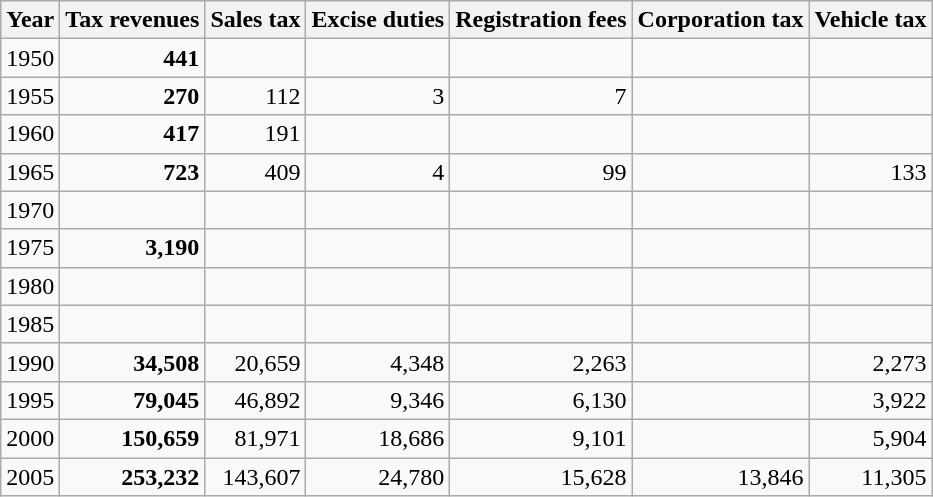<table class="wikitable" style="text-align:right;">
<tr>
<th>Year</th>
<th>Tax revenues</th>
<th>Sales tax</th>
<th>Excise duties</th>
<th>Registration fees</th>
<th>Corporation tax</th>
<th>Vehicle tax</th>
</tr>
<tr>
<td>1950</td>
<td><strong>441</strong></td>
<td></td>
<td></td>
<td></td>
<td></td>
<td></td>
</tr>
<tr>
<td>1955</td>
<td><strong>270</strong></td>
<td>112</td>
<td>3</td>
<td>7</td>
<td></td>
<td></td>
</tr>
<tr>
<td>1960</td>
<td><strong>417</strong></td>
<td>191</td>
<td></td>
<td></td>
<td></td>
<td></td>
</tr>
<tr>
<td>1965</td>
<td><strong>723</strong></td>
<td>409</td>
<td>4</td>
<td>99</td>
<td></td>
<td>133</td>
</tr>
<tr>
<td>1970</td>
<td></td>
<td></td>
<td></td>
<td></td>
<td></td>
<td></td>
</tr>
<tr>
<td>1975</td>
<td><strong>3,190</strong></td>
<td></td>
<td></td>
<td></td>
<td></td>
<td></td>
</tr>
<tr>
<td>1980</td>
<td></td>
<td></td>
<td></td>
<td></td>
<td></td>
<td></td>
</tr>
<tr>
<td>1985</td>
<td></td>
<td></td>
<td></td>
<td></td>
<td></td>
<td></td>
</tr>
<tr>
<td>1990</td>
<td><strong>34,508</strong></td>
<td>20,659</td>
<td>4,348</td>
<td>2,263</td>
<td></td>
<td>2,273</td>
</tr>
<tr>
<td>1995</td>
<td><strong>79,045</strong></td>
<td>46,892</td>
<td>9,346</td>
<td>6,130</td>
<td></td>
<td>3,922</td>
</tr>
<tr>
<td>2000</td>
<td><strong>150,659</strong></td>
<td>81,971</td>
<td>18,686</td>
<td>9,101</td>
<td></td>
<td>5,904</td>
</tr>
<tr>
<td>2005</td>
<td><strong>253,232</strong></td>
<td>143,607</td>
<td>24,780</td>
<td>15,628</td>
<td>13,846</td>
<td>11,305</td>
</tr>
</table>
